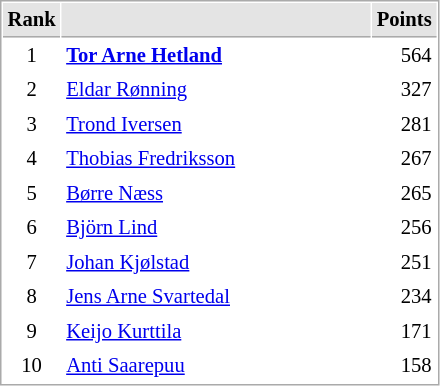<table cellspacing="1" cellpadding="3" style="border:1px solid #AAAAAA;font-size:86%">
<tr style="background-color: #E4E4E4;">
<th style="border-bottom:1px solid #AAAAAA" width=10>Rank</th>
<th style="border-bottom:1px solid #AAAAAA" width=200></th>
<th style="border-bottom:1px solid #AAAAAA" width=20 align=right>Points</th>
</tr>
<tr>
<td align=center>1</td>
<td> <strong><a href='#'>Tor Arne Hetland</a></strong></td>
<td align=right>564</td>
</tr>
<tr>
<td align=center>2</td>
<td> <a href='#'>Eldar Rønning</a></td>
<td align=right>327</td>
</tr>
<tr>
<td align=center>3</td>
<td> <a href='#'>Trond Iversen</a></td>
<td align=right>281</td>
</tr>
<tr>
<td align=center>4</td>
<td> <a href='#'>Thobias Fredriksson</a></td>
<td align=right>267</td>
</tr>
<tr>
<td align=center>5</td>
<td> <a href='#'>Børre Næss</a></td>
<td align=right>265</td>
</tr>
<tr>
<td align=center>6</td>
<td> <a href='#'>Björn Lind</a></td>
<td align=right>256</td>
</tr>
<tr>
<td align=center>7</td>
<td> <a href='#'>Johan Kjølstad</a></td>
<td align=right>251</td>
</tr>
<tr>
<td align=center>8</td>
<td> <a href='#'>Jens Arne Svartedal</a></td>
<td align=right>234</td>
</tr>
<tr>
<td align=center>9</td>
<td> <a href='#'>Keijo Kurttila</a></td>
<td align=right>171</td>
</tr>
<tr>
<td align=center>10</td>
<td> <a href='#'>Anti Saarepuu</a></td>
<td align=right>158</td>
</tr>
</table>
